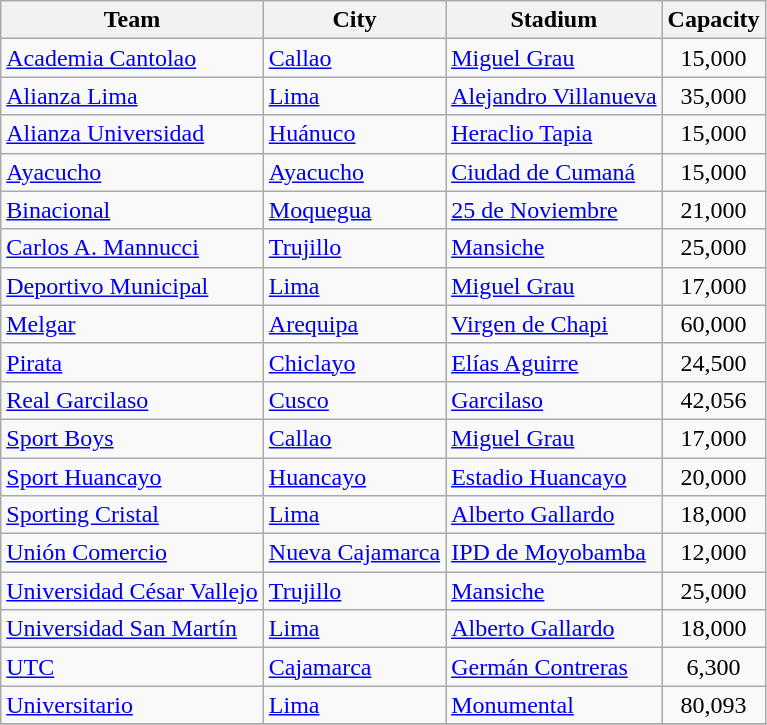<table class="wikitable sortable">
<tr>
<th>Team</th>
<th>City</th>
<th>Stadium</th>
<th>Capacity</th>
</tr>
<tr>
<td><a href='#'>Academia Cantolao</a></td>
<td><a href='#'>Callao</a></td>
<td><a href='#'>Miguel Grau</a></td>
<td align="center">15,000</td>
</tr>
<tr>
<td><a href='#'>Alianza Lima</a></td>
<td><a href='#'>Lima</a></td>
<td><a href='#'>Alejandro Villanueva</a></td>
<td align="center">35,000</td>
</tr>
<tr>
<td><a href='#'>Alianza Universidad</a></td>
<td><a href='#'>Huánuco</a></td>
<td><a href='#'>Heraclio Tapia</a></td>
<td align="center">15,000</td>
</tr>
<tr>
<td><a href='#'>Ayacucho</a></td>
<td><a href='#'>Ayacucho</a></td>
<td><a href='#'>Ciudad de Cumaná</a></td>
<td align="center">15,000</td>
</tr>
<tr>
<td><a href='#'>Binacional</a></td>
<td><a href='#'>Moquegua</a></td>
<td><a href='#'>25 de Noviembre</a></td>
<td align="center">21,000</td>
</tr>
<tr>
<td><a href='#'>Carlos A. Mannucci</a></td>
<td><a href='#'>Trujillo</a></td>
<td><a href='#'>Mansiche</a></td>
<td align="center">25,000</td>
</tr>
<tr>
<td><a href='#'>Deportivo Municipal</a></td>
<td><a href='#'>Lima</a></td>
<td><a href='#'>Miguel Grau</a></td>
<td align="center">17,000</td>
</tr>
<tr>
<td><a href='#'>Melgar</a></td>
<td><a href='#'>Arequipa</a></td>
<td><a href='#'>Virgen de Chapi</a></td>
<td align="center">60,000</td>
</tr>
<tr>
<td><a href='#'>Pirata</a></td>
<td><a href='#'>Chiclayo</a></td>
<td><a href='#'>Elías Aguirre</a></td>
<td align="center">24,500</td>
</tr>
<tr>
<td><a href='#'>Real Garcilaso</a></td>
<td><a href='#'>Cusco</a></td>
<td><a href='#'>Garcilaso</a></td>
<td align="center">42,056</td>
</tr>
<tr>
<td><a href='#'>Sport Boys</a></td>
<td><a href='#'>Callao</a></td>
<td><a href='#'>Miguel Grau</a></td>
<td align="center">17,000</td>
</tr>
<tr>
<td><a href='#'>Sport Huancayo</a></td>
<td><a href='#'>Huancayo</a></td>
<td><a href='#'>Estadio Huancayo</a></td>
<td align="center">20,000</td>
</tr>
<tr>
<td><a href='#'>Sporting Cristal</a></td>
<td><a href='#'>Lima</a></td>
<td><a href='#'>Alberto Gallardo</a></td>
<td align="center">18,000</td>
</tr>
<tr>
<td><a href='#'>Unión Comercio</a></td>
<td><a href='#'>Nueva Cajamarca</a></td>
<td><a href='#'>IPD de Moyobamba</a></td>
<td align="center">12,000</td>
</tr>
<tr>
<td><a href='#'>Universidad César Vallejo</a></td>
<td><a href='#'>Trujillo</a></td>
<td><a href='#'>Mansiche</a></td>
<td align="center">25,000</td>
</tr>
<tr>
<td><a href='#'>Universidad San Martín</a></td>
<td><a href='#'>Lima</a></td>
<td><a href='#'>Alberto Gallardo</a></td>
<td align="center">18,000</td>
</tr>
<tr>
<td><a href='#'>UTC</a></td>
<td><a href='#'>Cajamarca</a></td>
<td><a href='#'>Germán Contreras</a></td>
<td align="center">6,300</td>
</tr>
<tr>
<td><a href='#'>Universitario</a></td>
<td><a href='#'>Lima</a></td>
<td><a href='#'>Monumental</a></td>
<td align="center">80,093</td>
</tr>
<tr>
</tr>
</table>
